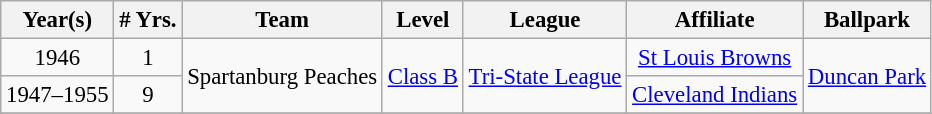<table class="wikitable" style="text-align:center; font-size: 95%;">
<tr>
<th>Year(s)</th>
<th># Yrs.</th>
<th>Team</th>
<th>Level</th>
<th>League</th>
<th>Affiliate</th>
<th>Ballpark</th>
</tr>
<tr>
<td>1946</td>
<td>1</td>
<td rowspan=2>Spartanburg Peaches</td>
<td rowspan=2><a href='#'>Class B</a></td>
<td rowspan=2><a href='#'>Tri-State League</a></td>
<td><a href='#'>St Louis Browns</a></td>
<td rowspan=2><a href='#'>Duncan Park</a></td>
</tr>
<tr>
<td>1947–1955</td>
<td>9</td>
<td><a href='#'>Cleveland Indians</a></td>
</tr>
<tr>
</tr>
</table>
